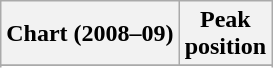<table class="wikitable sortable plainrowheaders" style="text-align:center">
<tr>
<th>Chart (2008–09)</th>
<th>Peak<br>position</th>
</tr>
<tr>
</tr>
<tr>
</tr>
<tr>
</tr>
</table>
